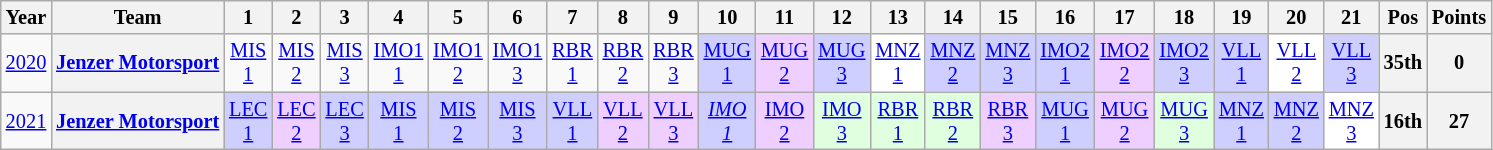<table class="wikitable" style="text-align:center; font-size:85%">
<tr>
<th>Year</th>
<th>Team</th>
<th>1</th>
<th>2</th>
<th>3</th>
<th>4</th>
<th>5</th>
<th>6</th>
<th>7</th>
<th>8</th>
<th>9</th>
<th>10</th>
<th>11</th>
<th>12</th>
<th>13</th>
<th>14</th>
<th>15</th>
<th>16</th>
<th>17</th>
<th>18</th>
<th>19</th>
<th>20</th>
<th>21</th>
<th>Pos</th>
<th>Points</th>
</tr>
<tr>
<td><a href='#'>2020</a></td>
<th nowrap><a href='#'>Jenzer Motorsport</a></th>
<td style="background:#;"><a href='#'>MIS<br>1</a></td>
<td style="background:#;"><a href='#'>MIS<br>2</a></td>
<td style="background:#;"><a href='#'>MIS<br>3</a></td>
<td style="background:#;"><a href='#'>IMO1<br>1</a></td>
<td style="background:#;"><a href='#'>IMO1<br>2</a></td>
<td style="background:#;"><a href='#'>IMO1<br>3</a></td>
<td style="background:#;"><a href='#'>RBR<br>1</a></td>
<td style="background:#;"><a href='#'>RBR<br>2</a></td>
<td style="background:#;"><a href='#'>RBR<br>3</a></td>
<td style="background:#CFCFFF;"><a href='#'>MUG<br>1</a><br></td>
<td style="background:#EFCFFF;"><a href='#'>MUG<br>2</a><br></td>
<td style="background:#CFCFFF;"><a href='#'>MUG<br>3</a><br></td>
<td style="background:#FFFFFF;"><a href='#'>MNZ<br>1</a><br></td>
<td style="background:#CFCFFF;"><a href='#'>MNZ<br>2</a><br></td>
<td style="background:#CFCFFF;"><a href='#'>MNZ<br>3</a><br></td>
<td style="background:#CFCFFF;"><a href='#'>IMO2<br>1</a><br></td>
<td style="background:#EFCFFF;"><a href='#'>IMO2<br>2</a><br></td>
<td style="background:#CFCFFF;"><a href='#'>IMO2<br>3</a><br></td>
<td style="background:#CFCFFF;"><a href='#'>VLL<br>1</a><br></td>
<td style="background:#FFFFFF;"><a href='#'>VLL<br>2</a><br></td>
<td style="background:#CFCFFF;"><a href='#'>VLL<br>3</a><br></td>
<th>35th</th>
<th>0</th>
</tr>
<tr>
<td><a href='#'>2021</a></td>
<th nowrap><a href='#'>Jenzer Motorsport</a></th>
<td style="background:#CFCFFF;"><a href='#'>LEC<br>1</a><br></td>
<td style="background:#EFCFFF;"><a href='#'>LEC<br>2</a><br></td>
<td style="background:#CFCFFF;"><a href='#'>LEC<br>3</a><br></td>
<td style="background:#CFCFFF;"><a href='#'>MIS<br>1</a><br></td>
<td style="background:#CFCFFF;"><a href='#'>MIS<br>2</a><br></td>
<td style="background:#CFCFFF;"><a href='#'>MIS<br>3</a><br></td>
<td style="background:#CFCFFF;"><a href='#'>VLL<br>1</a><br></td>
<td style="background:#EFCFFF;"><a href='#'>VLL<br>2</a><br></td>
<td style="background:#EFCFFF;"><a href='#'>VLL<br>3</a><br></td>
<td style="background:#CFCFFF;"><em><a href='#'>IMO<br>1</a></em><br></td>
<td style="background:#EFCFFF;"><a href='#'>IMO<br>2</a><br></td>
<td style="background:#DFFFDF;"><a href='#'>IMO<br>3</a><br></td>
<td style="background:#DFFFDF;"><a href='#'>RBR<br>1</a><br></td>
<td style="background:#DFFFDF;"><a href='#'>RBR<br>2</a><br></td>
<td style="background:#EFCFFF;"><a href='#'>RBR<br>3</a><br></td>
<td style="background:#CFCFFF;"><a href='#'>MUG<br>1</a><br></td>
<td style="background:#EFCFFF;"><a href='#'>MUG<br>2</a><br></td>
<td style="background:#DFFFDF;"><a href='#'>MUG<br>3</a><br></td>
<td style="background:#CFCFFF;"><a href='#'>MNZ<br>1</a><br></td>
<td style="background:#CFCFFF;"><a href='#'>MNZ<br>2</a><br></td>
<td style="background:#FFFFFF;"><a href='#'>MNZ<br>3</a><br></td>
<th>16th</th>
<th>27</th>
</tr>
</table>
